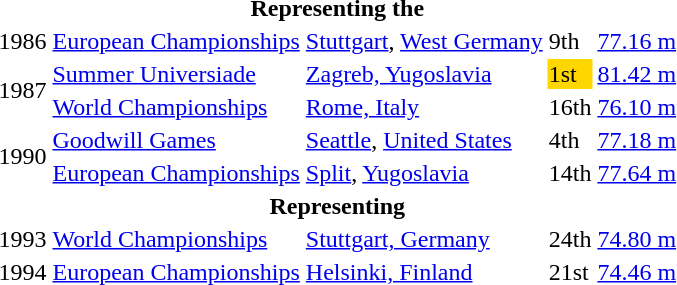<table>
<tr>
<th colspan="5">Representing the </th>
</tr>
<tr>
<td>1986</td>
<td><a href='#'>European Championships</a></td>
<td><a href='#'>Stuttgart</a>, <a href='#'>West Germany</a></td>
<td>9th</td>
<td><a href='#'>77.16 m</a></td>
</tr>
<tr>
<td rowspan=2>1987</td>
<td><a href='#'>Summer Universiade</a></td>
<td><a href='#'>Zagreb, Yugoslavia</a></td>
<td bgcolor=gold>1st</td>
<td><a href='#'>81.42 m</a></td>
</tr>
<tr>
<td><a href='#'>World Championships</a></td>
<td><a href='#'>Rome, Italy</a></td>
<td>16th</td>
<td><a href='#'>76.10 m</a></td>
</tr>
<tr>
<td rowspan=2>1990</td>
<td><a href='#'>Goodwill Games</a></td>
<td><a href='#'>Seattle</a>, <a href='#'>United States</a></td>
<td>4th</td>
<td><a href='#'>77.18 m</a></td>
</tr>
<tr>
<td><a href='#'>European Championships</a></td>
<td><a href='#'>Split</a>, <a href='#'>Yugoslavia</a></td>
<td>14th</td>
<td><a href='#'>77.64 m</a></td>
</tr>
<tr>
<th colspan="5">Representing </th>
</tr>
<tr>
<td>1993</td>
<td><a href='#'>World Championships</a></td>
<td><a href='#'>Stuttgart, Germany</a></td>
<td>24th</td>
<td><a href='#'>74.80 m</a></td>
</tr>
<tr>
<td>1994</td>
<td><a href='#'>European Championships</a></td>
<td><a href='#'>Helsinki, Finland</a></td>
<td>21st</td>
<td><a href='#'>74.46 m</a></td>
</tr>
</table>
